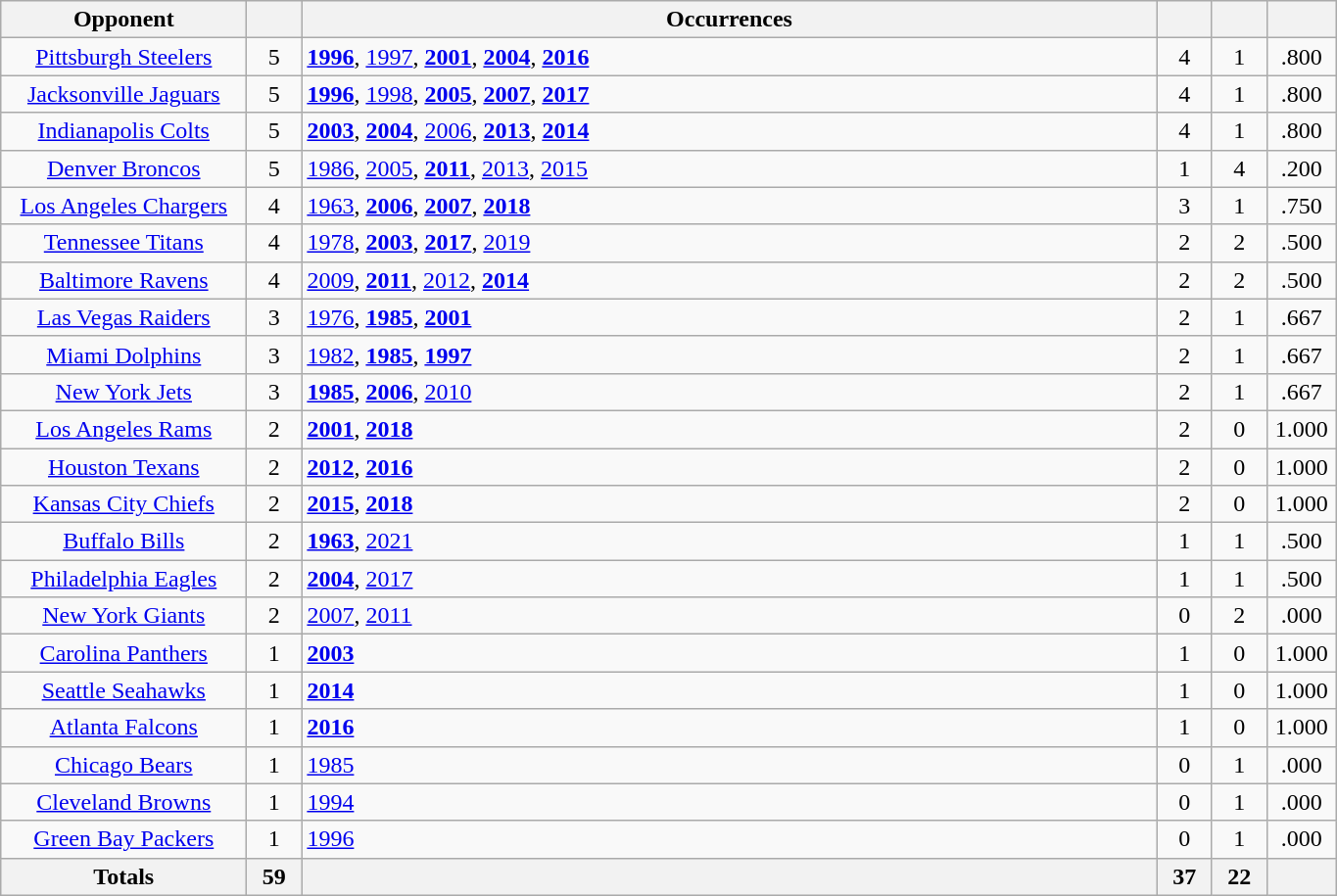<table class="wikitable sortable" style="text-align: center; width: 72%;">
<tr>
<th width="160">Opponent</th>
<th width="30"></th>
<th>Occurrences</th>
<th width="30"></th>
<th width="30"></th>
<th width="40"></th>
</tr>
<tr>
<td><a href='#'>Pittsburgh Steelers</a></td>
<td>5</td>
<td align=left><strong><a href='#'>1996</a></strong>, <a href='#'>1997</a>, <strong><a href='#'>2001</a></strong>, <strong><a href='#'>2004</a></strong>, <strong><a href='#'>2016</a></strong></td>
<td>4</td>
<td>1</td>
<td>.800</td>
</tr>
<tr>
<td><a href='#'>Jacksonville Jaguars</a></td>
<td>5</td>
<td align=left><strong><a href='#'>1996</a></strong>, <a href='#'>1998</a>, <strong><a href='#'>2005</a></strong>, <strong><a href='#'>2007</a></strong>, <strong><a href='#'>2017</a></strong></td>
<td>4</td>
<td>1</td>
<td>.800</td>
</tr>
<tr>
<td><a href='#'>Indianapolis Colts</a></td>
<td>5</td>
<td align=left><strong><a href='#'>2003</a></strong>, <strong><a href='#'>2004</a></strong>, <a href='#'>2006</a>, <strong><a href='#'>2013</a></strong>, <strong><a href='#'>2014</a></strong></td>
<td>4</td>
<td>1</td>
<td>.800</td>
</tr>
<tr>
<td><a href='#'>Denver Broncos</a></td>
<td>5</td>
<td align=left><a href='#'>1986</a>, <a href='#'>2005</a>, <strong><a href='#'>2011</a></strong>, <a href='#'>2013</a>, <a href='#'>2015</a></td>
<td>1</td>
<td>4</td>
<td>.200</td>
</tr>
<tr>
<td><a href='#'>Los Angeles Chargers</a></td>
<td>4</td>
<td align=left><a href='#'>1963</a>, <strong><a href='#'>2006</a></strong>, <strong><a href='#'>2007</a></strong>, <strong><a href='#'>2018</a></strong></td>
<td>3</td>
<td>1</td>
<td>.750</td>
</tr>
<tr>
<td><a href='#'>Tennessee Titans</a></td>
<td>4</td>
<td align=left><a href='#'>1978</a>, <strong><a href='#'>2003</a></strong>, <strong><a href='#'>2017</a></strong>,  <a href='#'>2019</a></td>
<td>2</td>
<td>2</td>
<td>.500</td>
</tr>
<tr>
<td><a href='#'>Baltimore Ravens</a></td>
<td>4</td>
<td align=left><a href='#'>2009</a>, <strong><a href='#'>2011</a></strong>, <a href='#'>2012</a>, <strong><a href='#'>2014</a></strong></td>
<td>2</td>
<td>2</td>
<td>.500</td>
</tr>
<tr>
<td><a href='#'>Las Vegas Raiders</a></td>
<td>3</td>
<td align=left><a href='#'>1976</a>, <strong><a href='#'>1985</a></strong>,  <strong><a href='#'>2001</a></strong></td>
<td>2</td>
<td>1</td>
<td>.667</td>
</tr>
<tr>
<td><a href='#'>Miami Dolphins</a></td>
<td>3</td>
<td align=left><a href='#'>1982</a>, <strong><a href='#'>1985</a></strong>,  <strong><a href='#'>1997</a></strong></td>
<td>2</td>
<td>1</td>
<td>.667</td>
</tr>
<tr>
<td><a href='#'>New York Jets</a></td>
<td>3</td>
<td align=left><strong><a href='#'>1985</a></strong>, <strong><a href='#'>2006</a></strong>,  <a href='#'>2010</a></td>
<td>2</td>
<td>1</td>
<td>.667</td>
</tr>
<tr>
<td><a href='#'>Los Angeles Rams</a></td>
<td>2</td>
<td align=left><strong><a href='#'>2001</a></strong>, <strong><a href='#'>2018</a></strong></td>
<td>2</td>
<td>0</td>
<td>1.000</td>
</tr>
<tr>
<td><a href='#'>Houston Texans</a></td>
<td>2</td>
<td align=left><strong><a href='#'>2012</a></strong>, <strong><a href='#'>2016</a></strong></td>
<td>2</td>
<td>0</td>
<td>1.000</td>
</tr>
<tr>
<td><a href='#'>Kansas City Chiefs</a></td>
<td>2</td>
<td align=left><strong><a href='#'>2015</a></strong>, <strong><a href='#'>2018</a></strong></td>
<td>2</td>
<td>0</td>
<td>1.000</td>
</tr>
<tr>
<td><a href='#'>Buffalo Bills</a></td>
<td>2</td>
<td style="text-align:left"><strong><a href='#'>1963</a></strong>, <a href='#'>2021</a></td>
<td>1</td>
<td>1</td>
<td>.500</td>
</tr>
<tr>
<td><a href='#'>Philadelphia Eagles</a></td>
<td>2</td>
<td align=left><strong><a href='#'>2004</a></strong>, <a href='#'>2017</a></td>
<td>1</td>
<td>1</td>
<td>.500</td>
</tr>
<tr>
<td><a href='#'>New York Giants</a></td>
<td>2</td>
<td align=left><a href='#'>2007</a>, <a href='#'>2011</a></td>
<td>0</td>
<td>2</td>
<td>.000</td>
</tr>
<tr>
<td><a href='#'>Carolina Panthers</a></td>
<td>1</td>
<td align=left><strong><a href='#'>2003</a></strong></td>
<td>1</td>
<td>0</td>
<td>1.000</td>
</tr>
<tr>
<td><a href='#'>Seattle Seahawks</a></td>
<td>1</td>
<td align=left><strong><a href='#'>2014</a></strong></td>
<td>1</td>
<td>0</td>
<td>1.000</td>
</tr>
<tr>
<td><a href='#'>Atlanta Falcons</a></td>
<td>1</td>
<td align=left><strong><a href='#'>2016</a></strong></td>
<td>1</td>
<td>0</td>
<td>1.000</td>
</tr>
<tr>
<td><a href='#'>Chicago Bears</a></td>
<td>1</td>
<td align=left><a href='#'>1985</a></td>
<td>0</td>
<td>1</td>
<td>.000</td>
</tr>
<tr>
<td><a href='#'>Cleveland Browns</a></td>
<td>1</td>
<td align=left><a href='#'>1994</a></td>
<td>0</td>
<td>1</td>
<td>.000</td>
</tr>
<tr>
<td><a href='#'>Green Bay Packers</a></td>
<td>1</td>
<td align=left><a href='#'>1996</a></td>
<td>0</td>
<td>1</td>
<td>.000</td>
</tr>
<tr>
<th>Totals</th>
<th>59</th>
<th></th>
<th>37</th>
<th>22</th>
<th></th>
</tr>
</table>
